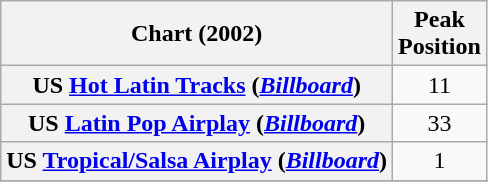<table class="wikitable plainrowheaders" style="text-align:center;">
<tr>
<th scope="col">Chart (2002)</th>
<th scope="col">Peak <br> Position</th>
</tr>
<tr>
<th scope="row">US <a href='#'>Hot Latin Tracks</a> (<em><a href='#'>Billboard</a></em>)</th>
<td style="text-align:center;">11</td>
</tr>
<tr>
<th scope="row">US <a href='#'>Latin Pop Airplay</a> (<em><a href='#'>Billboard</a></em>)</th>
<td style="text-align:center;">33</td>
</tr>
<tr>
<th scope="row">US <a href='#'>Tropical/Salsa Airplay</a> (<em><a href='#'>Billboard</a></em>)</th>
<td style="text-align:center;">1</td>
</tr>
<tr>
</tr>
</table>
